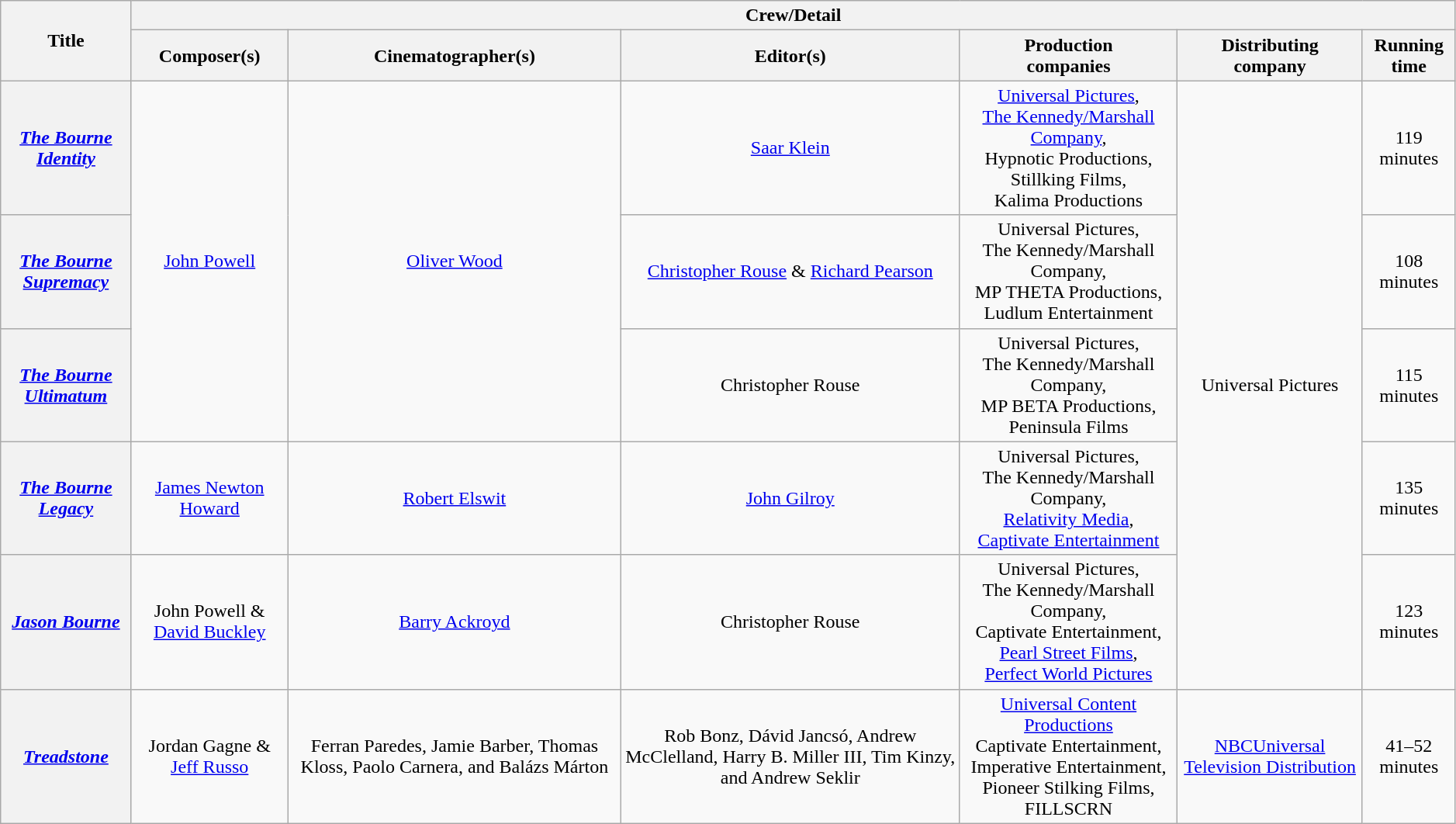<table class="wikitable sortable" style="text-align:center; width:99%;">
<tr>
<th rowspan="2">Title</th>
<th colspan="7">Crew/Detail</th>
</tr>
<tr>
<th style="text-align:center;">Composer(s)</th>
<th style="text-align:center;">Cinematographer(s)</th>
<th style="text-align:center;">Editor(s)</th>
<th style="text-align:center;">Production<br>companies</th>
<th style="text-align:center;">Distributing<br>company</th>
<th style="text-align:center;">Running time</th>
</tr>
<tr>
<th><em><a href='#'>The Bourne Identity</a></em></th>
<td rowspan="3"><a href='#'>John Powell</a></td>
<td rowspan="3"><a href='#'>Oliver Wood</a></td>
<td><a href='#'>Saar Klein</a></td>
<td><a href='#'>Universal Pictures</a>, <br><a href='#'>The Kennedy/Marshall Company</a>, <br>Hypnotic Productions, <br>Stillking Films, <br>Kalima Productions</td>
<td rowspan="5">Universal Pictures</td>
<td>119 minutes</td>
</tr>
<tr>
<th><em><a href='#'>The Bourne Supremacy</a></em></th>
<td><a href='#'>Christopher Rouse</a> & <a href='#'>Richard Pearson</a></td>
<td>Universal Pictures, <br>The Kennedy/Marshall Company, <br>MP THETA Productions, <br>Ludlum Entertainment</td>
<td>108 minutes</td>
</tr>
<tr>
<th><em><a href='#'>The Bourne Ultimatum</a></em></th>
<td>Christopher Rouse</td>
<td>Universal Pictures, <br>The Kennedy/Marshall Company, <br>MP BETA Productions, <br>Peninsula Films</td>
<td>115 minutes</td>
</tr>
<tr>
<th><em><a href='#'>The Bourne Legacy</a></em></th>
<td><a href='#'>James Newton Howard</a></td>
<td><a href='#'>Robert Elswit</a></td>
<td><a href='#'>John Gilroy</a></td>
<td>Universal Pictures, <br>The Kennedy/Marshall Company, <br><a href='#'>Relativity Media</a>, <br><a href='#'>Captivate Entertainment</a></td>
<td>135 minutes</td>
</tr>
<tr>
<th><em><a href='#'>Jason Bourne</a></em></th>
<td>John Powell & <a href='#'>David Buckley</a></td>
<td><a href='#'>Barry Ackroyd</a></td>
<td>Christopher Rouse</td>
<td>Universal Pictures, <br>The Kennedy/Marshall Company, <br>Captivate Entertainment, <a href='#'>Pearl Street Films</a>, <br><a href='#'>Perfect World Pictures</a></td>
<td>123 minutes</td>
</tr>
<tr>
<th><em><a href='#'>Treadstone</a></em></th>
<td>Jordan Gagne & <a href='#'>Jeff Russo</a></td>
<td>Ferran Paredes, Jamie Barber, Thomas Kloss, Paolo Carnera, and Balázs Márton</td>
<td>Rob Bonz, Dávid Jancsó, Andrew McClelland, Harry B. Miller III, Tim Kinzy, and Andrew Seklir</td>
<td><a href='#'>Universal Content Productions</a> <br>Captivate Entertainment, <br>Imperative Entertainment, <br>Pioneer Stilking Films, <br>FILLSCRN</td>
<td><a href='#'>NBCUniversal Television Distribution</a></td>
<td>41–52 minutes</td>
</tr>
</table>
